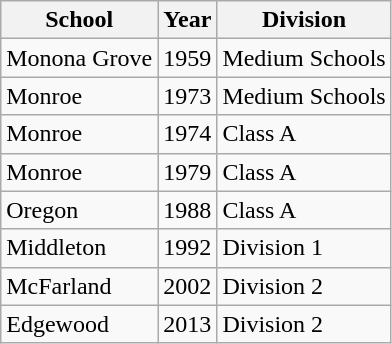<table class="wikitable">
<tr>
<th>School</th>
<th>Year</th>
<th>Division</th>
</tr>
<tr>
<td>Monona Grove</td>
<td>1959</td>
<td>Medium Schools</td>
</tr>
<tr>
<td>Monroe</td>
<td>1973</td>
<td>Medium Schools</td>
</tr>
<tr>
<td>Monroe</td>
<td>1974</td>
<td>Class A</td>
</tr>
<tr>
<td>Monroe</td>
<td>1979</td>
<td>Class A</td>
</tr>
<tr>
<td>Oregon</td>
<td>1988</td>
<td>Class A</td>
</tr>
<tr>
<td>Middleton</td>
<td>1992</td>
<td>Division 1</td>
</tr>
<tr>
<td>McFarland</td>
<td>2002</td>
<td>Division 2</td>
</tr>
<tr>
<td>Edgewood</td>
<td>2013</td>
<td>Division 2</td>
</tr>
</table>
